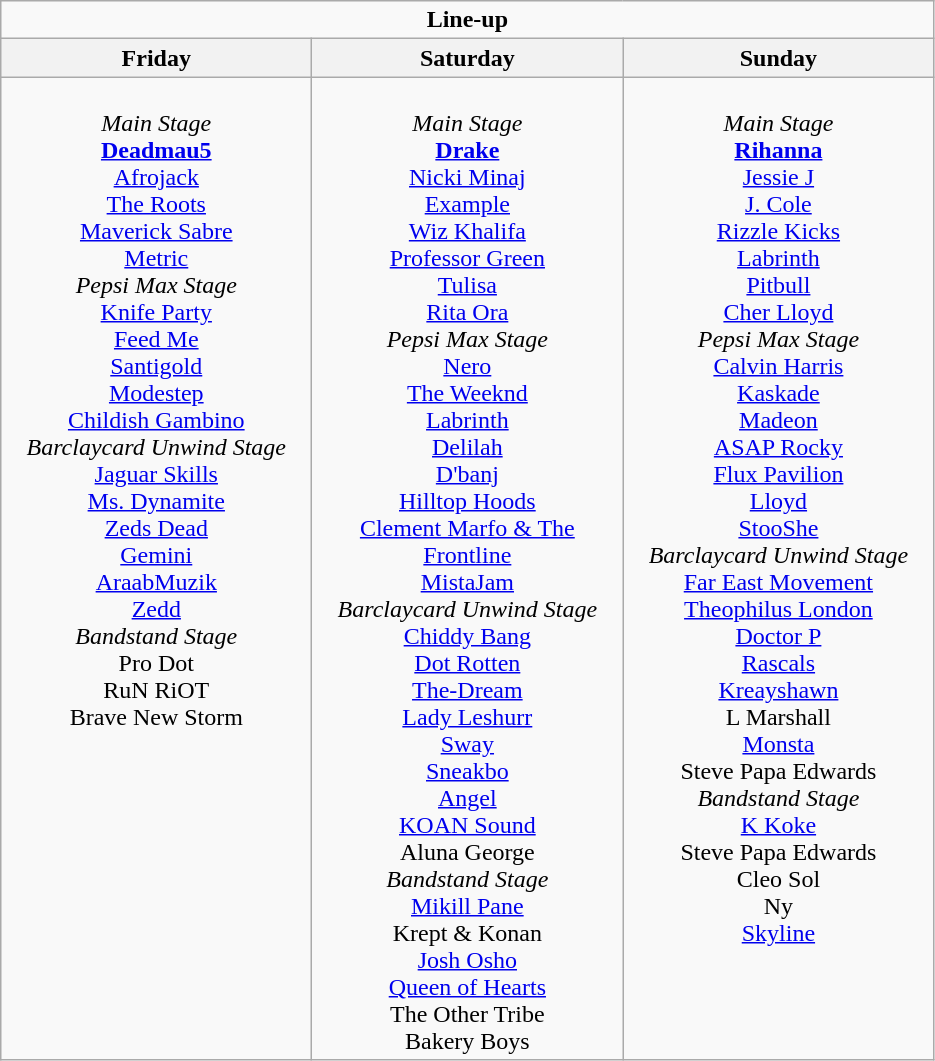<table class="wikitable">
<tr>
<td colspan="3" style="text-align:center;"><strong>Line-up</strong></td>
</tr>
<tr>
<th>Friday</th>
<th>Saturday</th>
<th>Sunday</th>
</tr>
<tr>
<td style="text-align:center; vertical-align:top; width:200px;"><br><em>Main Stage</em><br><strong><a href='#'>Deadmau5</a></strong>
<br><a href='#'>Afrojack</a>
<br><a href='#'>The Roots</a>
<br><a href='#'>Maverick Sabre</a>
<br><a href='#'>Metric</a><br><em>Pepsi Max Stage</em>
<br><a href='#'>Knife Party</a>
<br><a href='#'>Feed Me</a>
<br><a href='#'>Santigold</a>
<br><a href='#'>Modestep</a>
<br><a href='#'>Childish Gambino</a><br><em>Barclaycard Unwind Stage</em>
<br><a href='#'>Jaguar Skills</a>
<br><a href='#'>Ms. Dynamite</a>
<br><a href='#'>Zeds Dead</a>
<br><a href='#'>Gemini</a>
<br><a href='#'>AraabMuzik</a>
<br><a href='#'>Zedd</a><br><em>Bandstand Stage</em>
<br>Pro Dot
<br>RuN RiOT
<br>Brave New Storm
<br></td>
<td style="text-align:center; vertical-align:top; width:200px;"><br><em>Main Stage</em><br><strong><a href='#'>Drake</a></strong>
<br><a href='#'>Nicki Minaj</a>
<br><a href='#'>Example</a>
<br><a href='#'>Wiz Khalifa</a>
<br><a href='#'>Professor Green</a>
<br><a href='#'>Tulisa</a>
<br><a href='#'>Rita Ora</a><br><em>Pepsi Max Stage</em>
<br><a href='#'>Nero</a>
<br><a href='#'>The Weeknd</a>
<br><a href='#'>Labrinth</a>
<br><a href='#'>Delilah</a>
<br><a href='#'>D'banj</a>
<br><a href='#'>Hilltop Hoods</a>
<br><a href='#'>Clement Marfo & The Frontline</a>
<br><a href='#'>MistaJam</a><br><em>Barclaycard Unwind Stage</em>
<br><a href='#'>Chiddy Bang</a>
<br><a href='#'>Dot Rotten</a>
<br><a href='#'>The-Dream</a>
<br><a href='#'>Lady Leshurr</a>
<br><a href='#'>Sway</a>
<br><a href='#'>Sneakbo</a>
<br><a href='#'>Angel</a>
<br><a href='#'>KOAN Sound</a>
<br>Aluna George<br><em>Bandstand Stage</em>
<br><a href='#'>Mikill Pane</a>
<br>Krept & Konan
<br><a href='#'>Josh Osho</a>
<br><a href='#'>Queen of Hearts</a>
<br>The Other Tribe
<br>Bakery Boys</td>
<td style="text-align:center; vertical-align:top; width:200px;"><br><em>Main Stage</em><br><strong><a href='#'>Rihanna</a></strong>
<br><a href='#'>Jessie J</a>
<br><a href='#'>J. Cole</a>
<br><a href='#'>Rizzle Kicks</a>
<br><a href='#'>Labrinth</a>
<br><a href='#'>Pitbull</a>
<br><a href='#'>Cher Lloyd</a><br><em>Pepsi Max Stage</em>
<br><a href='#'>Calvin Harris</a>
<br><a href='#'>Kaskade</a>
<br><a href='#'>Madeon</a>
<br><a href='#'>ASAP Rocky</a>
<br><a href='#'>Flux Pavilion</a>
<br><a href='#'>Lloyd</a>
<br><a href='#'>StooShe</a><br><em>Barclaycard Unwind Stage</em>
<br><a href='#'>Far East Movement</a>
<br><a href='#'>Theophilus London</a>
<br><a href='#'>Doctor P</a>
<br><a href='#'>Rascals</a>
<br><a href='#'>Kreayshawn</a>
<br>L Marshall
<br><a href='#'>Monsta</a>
<br>Steve Papa Edwards<br><em>Bandstand Stage</em>
<br><a href='#'>K Koke</a>
<br>Steve Papa Edwards
<br>Cleo Sol
<br>Ny
<br><a href='#'>Skyline</a></td>
</tr>
</table>
